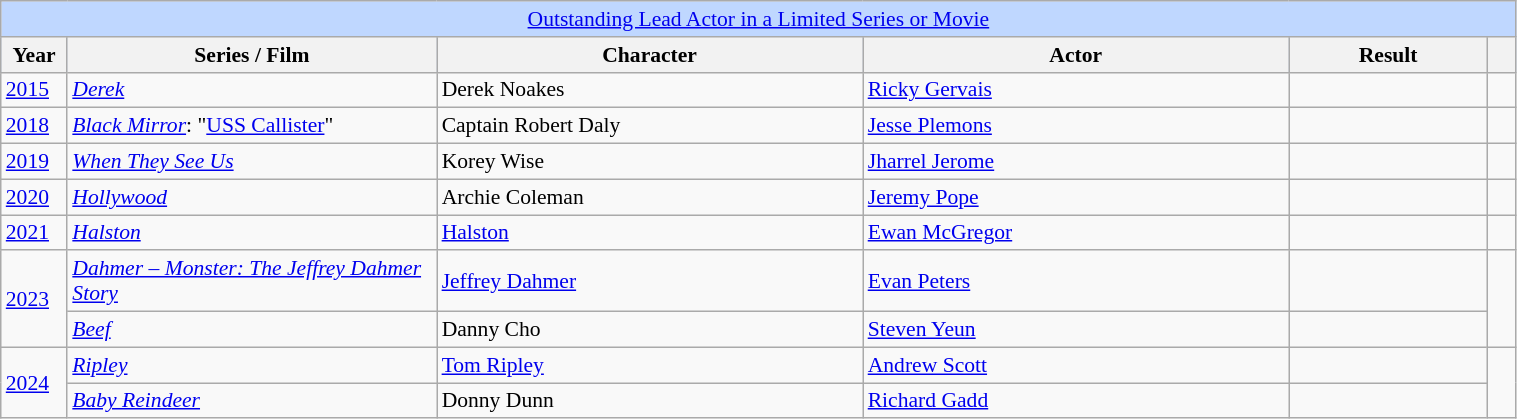<table class="wikitable plainrowheaders" style="font-size: 90%" width=80%>
<tr ---- bgcolor="#bfd7ff">
<td colspan=6 align=center><a href='#'>Outstanding Lead Actor in a Limited Series or Movie</a></td>
</tr>
<tr ---- bgcolor="#bfd7ff">
<th scope="col" style="width:1%;">Year</th>
<th scope="col" style="width:13%;">Series / Film</th>
<th scope="col" style="width:15%;">Character</th>
<th scope="col" style="width:15%;">Actor</th>
<th scope="col" style="width:7%;">Result</th>
<th scope="col" style="width:1%;"></th>
</tr>
<tr>
<td><a href='#'>2015</a></td>
<td><em><a href='#'>Derek</a></em></td>
<td>Derek Noakes</td>
<td><a href='#'>Ricky Gervais</a></td>
<td></td>
<td></td>
</tr>
<tr>
<td><a href='#'>2018</a></td>
<td><em><a href='#'>Black Mirror</a></em>: "<a href='#'>USS Callister</a>"</td>
<td>Captain Robert Daly</td>
<td><a href='#'>Jesse Plemons</a></td>
<td></td>
<td></td>
</tr>
<tr>
<td><a href='#'>2019</a></td>
<td><em><a href='#'>When They See Us</a></em></td>
<td>Korey Wise</td>
<td><a href='#'>Jharrel Jerome</a></td>
<td></td>
<td></td>
</tr>
<tr>
<td><a href='#'>2020</a></td>
<td><em><a href='#'>Hollywood</a></em></td>
<td>Archie Coleman</td>
<td><a href='#'>Jeremy Pope</a></td>
<td></td>
<td></td>
</tr>
<tr>
<td><a href='#'>2021</a></td>
<td><em><a href='#'>Halston</a></em></td>
<td><a href='#'>Halston</a></td>
<td><a href='#'>Ewan McGregor</a></td>
<td></td>
<td></td>
</tr>
<tr>
<td rowspan="2"><a href='#'>2023</a></td>
<td><em><a href='#'>Dahmer – Monster: The Jeffrey Dahmer Story</a></em></td>
<td><a href='#'>Jeffrey Dahmer</a></td>
<td><a href='#'>Evan Peters</a></td>
<td></td>
<td rowspan="2"></td>
</tr>
<tr>
<td><em><a href='#'>Beef</a></em></td>
<td>Danny Cho</td>
<td><a href='#'>Steven Yeun</a></td>
<td></td>
</tr>
<tr>
<td rowspan="2"><a href='#'>2024</a></td>
<td><em><a href='#'>Ripley</a></em></td>
<td><a href='#'>Tom Ripley</a></td>
<td><a href='#'>Andrew Scott</a></td>
<td></td>
<td rowspan="2"></td>
</tr>
<tr>
<td><em><a href='#'>Baby Reindeer</a></em></td>
<td>Donny Dunn</td>
<td><a href='#'>Richard Gadd</a></td>
<td></td>
</tr>
</table>
